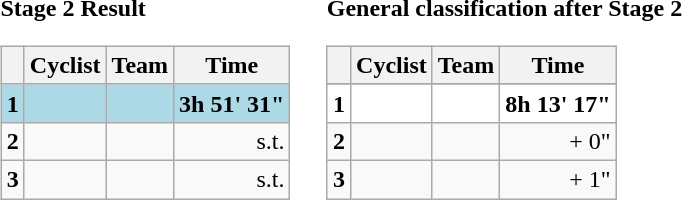<table>
<tr>
<td><strong>Stage 2 Result</strong><br><table class="wikitable">
<tr>
<th></th>
<th>Cyclist</th>
<th>Team</th>
<th>Time</th>
</tr>
<tr style="background:lightblue">
<td><strong>1</strong></td>
<td><strong></strong></td>
<td><strong></strong></td>
<td align=right><strong>3h 51' 31"</strong></td>
</tr>
<tr>
<td><strong>2</strong></td>
<td></td>
<td></td>
<td align=right>s.t.</td>
</tr>
<tr>
<td><strong>3</strong></td>
<td></td>
<td></td>
<td align=right>s.t.</td>
</tr>
</table>
</td>
<td></td>
<td><strong>General classification after Stage 2</strong><br><table class="wikitable">
<tr>
<th></th>
<th>Cyclist</th>
<th>Team</th>
<th>Time</th>
</tr>
<tr>
</tr>
<tr style="background:white">
<td><strong>1</strong></td>
<td><strong></strong></td>
<td><strong></strong></td>
<td align=right><strong>8h 13' 17"</strong></td>
</tr>
<tr>
<td><strong>2</strong></td>
<td></td>
<td></td>
<td align=right>+ 0"</td>
</tr>
<tr>
<td><strong>3</strong></td>
<td></td>
<td></td>
<td align=right>+ 1"</td>
</tr>
</table>
</td>
</tr>
</table>
